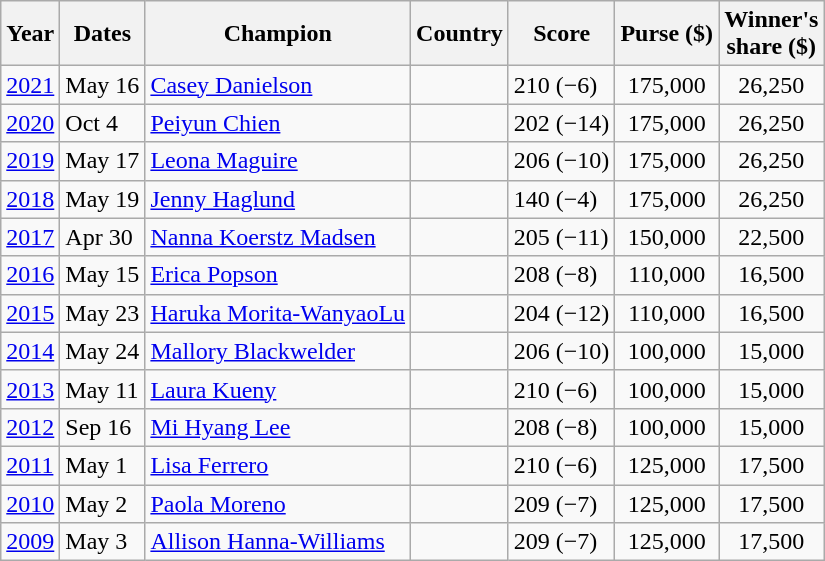<table class="wikitable">
<tr>
<th>Year</th>
<th>Dates</th>
<th>Champion</th>
<th>Country</th>
<th>Score</th>
<th>Purse ($)</th>
<th>Winner's<br>share ($)</th>
</tr>
<tr>
<td><a href='#'>2021</a></td>
<td>May 16</td>
<td><a href='#'>Casey Danielson</a></td>
<td></td>
<td>210 (−6)</td>
<td align=center>175,000</td>
<td align=center>26,250</td>
</tr>
<tr>
<td><a href='#'>2020</a></td>
<td>Oct 4</td>
<td><a href='#'>Peiyun Chien</a></td>
<td></td>
<td>202 (−14)</td>
<td align=center>175,000</td>
<td align=center>26,250</td>
</tr>
<tr>
<td><a href='#'>2019</a></td>
<td>May 17</td>
<td><a href='#'>Leona Maguire</a></td>
<td></td>
<td>206 (−10)</td>
<td align=center>175,000</td>
<td align=center>26,250</td>
</tr>
<tr>
<td><a href='#'>2018</a></td>
<td>May 19</td>
<td><a href='#'>Jenny Haglund</a></td>
<td></td>
<td>140 (−4)</td>
<td align=center>175,000</td>
<td align=center>26,250</td>
</tr>
<tr>
<td><a href='#'>2017</a></td>
<td>Apr 30</td>
<td><a href='#'>Nanna Koerstz Madsen</a></td>
<td></td>
<td>205 (−11)</td>
<td align=center>150,000</td>
<td align=center>22,500</td>
</tr>
<tr>
<td><a href='#'>2016</a></td>
<td>May 15</td>
<td><a href='#'>Erica Popson</a></td>
<td></td>
<td>208 (−8)</td>
<td align=center>110,000</td>
<td align=center>16,500</td>
</tr>
<tr>
<td><a href='#'>2015</a></td>
<td>May 23</td>
<td><a href='#'>Haruka Morita-WanyaoLu</a></td>
<td></td>
<td>204 (−12)</td>
<td align=center>110,000</td>
<td align=center>16,500</td>
</tr>
<tr>
<td><a href='#'>2014</a></td>
<td>May 24</td>
<td><a href='#'>Mallory Blackwelder</a></td>
<td></td>
<td>206 (−10)</td>
<td align=center>100,000</td>
<td align=center>15,000</td>
</tr>
<tr>
<td><a href='#'>2013</a></td>
<td>May 11</td>
<td><a href='#'>Laura Kueny</a></td>
<td></td>
<td>210 (−6)</td>
<td align=center>100,000</td>
<td align=center>15,000</td>
</tr>
<tr>
<td><a href='#'>2012</a></td>
<td>Sep 16</td>
<td><a href='#'>Mi Hyang Lee</a></td>
<td></td>
<td>208 (−8)</td>
<td align=center>100,000</td>
<td align=center>15,000</td>
</tr>
<tr>
<td><a href='#'>2011</a></td>
<td>May 1</td>
<td><a href='#'>Lisa Ferrero</a></td>
<td></td>
<td>210 (−6)</td>
<td align=center>125,000</td>
<td align=center>17,500</td>
</tr>
<tr>
<td><a href='#'>2010</a></td>
<td>May 2</td>
<td><a href='#'>Paola Moreno</a></td>
<td></td>
<td>209 (−7)</td>
<td align=center>125,000</td>
<td align=center>17,500</td>
</tr>
<tr>
<td><a href='#'>2009</a></td>
<td>May 3</td>
<td><a href='#'>Allison Hanna-Williams </a></td>
<td></td>
<td>209 (−7)</td>
<td align=center>125,000</td>
<td align=center>17,500</td>
</tr>
</table>
